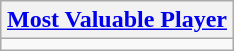<table class=wikitable style="text-align:center; margin:auto">
<tr>
<th><a href='#'>Most Valuable Player</a></th>
</tr>
<tr>
<td></td>
</tr>
</table>
